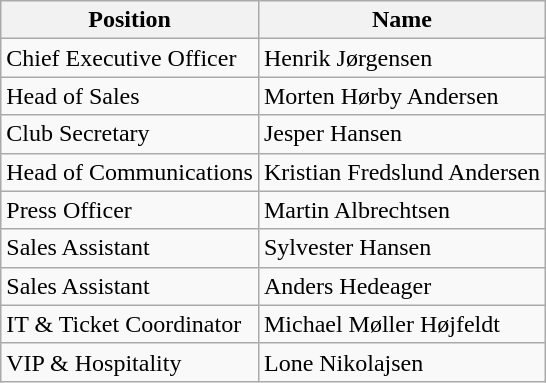<table class="wikitable">
<tr>
<th><strong>Position</strong></th>
<th><strong>Name</strong></th>
</tr>
<tr>
<td>Chief Executive Officer</td>
<td>Henrik Jørgensen</td>
</tr>
<tr>
<td>Head of Sales</td>
<td>Morten Hørby Andersen</td>
</tr>
<tr>
<td>Club Secretary</td>
<td>Jesper Hansen</td>
</tr>
<tr>
<td>Head of Communications</td>
<td>Kristian Fredslund Andersen</td>
</tr>
<tr>
<td>Press Officer</td>
<td>Martin Albrechtsen</td>
</tr>
<tr>
<td>Sales Assistant</td>
<td>Sylvester Hansen</td>
</tr>
<tr>
<td>Sales Assistant</td>
<td>Anders Hedeager</td>
</tr>
<tr>
<td>IT & Ticket Coordinator</td>
<td>Michael Møller Højfeldt</td>
</tr>
<tr>
<td>VIP & Hospitality</td>
<td>Lone Nikolajsen</td>
</tr>
</table>
